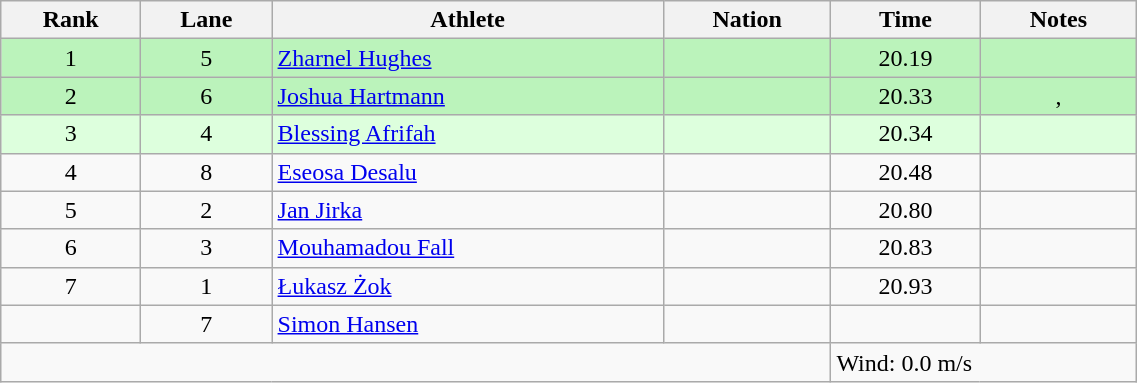<table class="wikitable sortable" style="text-align:center;width: 60%;">
<tr>
<th scope="col">Rank</th>
<th scope="col">Lane</th>
<th scope="col">Athlete</th>
<th scope="col">Nation</th>
<th scope="col">Time</th>
<th scope="col">Notes</th>
</tr>
<tr bgcolor=bbf3bb>
<td>1</td>
<td>5</td>
<td align=left><a href='#'>Zharnel Hughes</a></td>
<td align=left></td>
<td>20.19</td>
<td></td>
</tr>
<tr bgcolor=bbf3bb>
<td>2</td>
<td>6</td>
<td align=left><a href='#'>Joshua Hartmann</a></td>
<td align=left></td>
<td>20.33</td>
<td>, </td>
</tr>
<tr bgcolor=ddffdd>
<td>3</td>
<td>4</td>
<td align=left><a href='#'>Blessing Afrifah</a></td>
<td align=left></td>
<td>20.34</td>
<td></td>
</tr>
<tr>
<td>4</td>
<td>8</td>
<td align=left><a href='#'>Eseosa Desalu</a></td>
<td align=left></td>
<td>20.48</td>
<td></td>
</tr>
<tr>
<td>5</td>
<td>2</td>
<td align=left><a href='#'>Jan Jirka</a></td>
<td align=left></td>
<td>20.80</td>
<td></td>
</tr>
<tr>
<td>6</td>
<td>3</td>
<td align=left><a href='#'>Mouhamadou Fall</a></td>
<td align=left></td>
<td>20.83</td>
<td></td>
</tr>
<tr>
<td>7</td>
<td>1</td>
<td align=left><a href='#'>Łukasz Żok</a></td>
<td align=left></td>
<td>20.93</td>
<td></td>
</tr>
<tr>
<td></td>
<td>7</td>
<td align=left><a href='#'>Simon Hansen</a></td>
<td align=left></td>
<td></td>
<td></td>
</tr>
<tr class="sortbottom">
<td colspan="4"></td>
<td colspan="2" style="text-align:left;">Wind: 0.0 m/s</td>
</tr>
</table>
